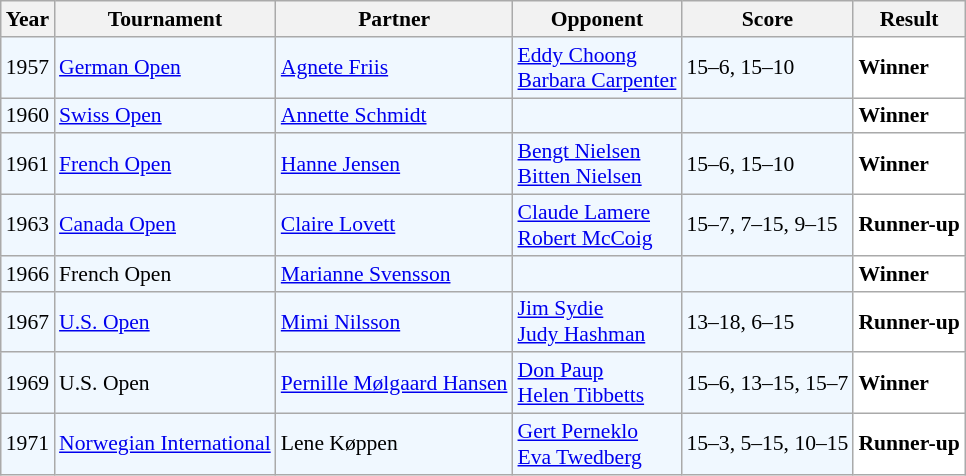<table class="sortable wikitable" style="font-size: 90%;">
<tr>
<th>Year</th>
<th>Tournament</th>
<th>Partner</th>
<th>Opponent</th>
<th>Score</th>
<th>Result</th>
</tr>
<tr style="background:#f0f8ff;">
<td align="center">1957</td>
<td align="left"><a href='#'>German Open</a></td>
<td align="left"> <a href='#'>Agnete Friis</a></td>
<td align="left"> <a href='#'>Eddy Choong</a><br> <a href='#'>Barbara Carpenter</a></td>
<td align="left">15–6, 15–10</td>
<td style="text-align:left; background:white"> <strong>Winner</strong></td>
</tr>
<tr style="background:#f0f8ff;">
<td align="center">1960</td>
<td align="left"><a href='#'>Swiss Open</a></td>
<td align="left"> <a href='#'>Annette Schmidt</a></td>
<td align="left"></td>
<td align="left"></td>
<td style="text-align:left; background:white"> <strong>Winner</strong></td>
</tr>
<tr style="background:#f0f8ff;">
<td align="center">1961</td>
<td align="left"><a href='#'>French Open</a></td>
<td align="left"> <a href='#'>Hanne Jensen</a></td>
<td align="left"> <a href='#'>Bengt Nielsen</a><br> <a href='#'>Bitten Nielsen</a></td>
<td align="left">15–6, 15–10</td>
<td style="text-align:left; background:white"> <strong>Winner</strong></td>
</tr>
<tr style="background:#f0f8ff;">
<td align="center">1963</td>
<td align="left"><a href='#'>Canada Open</a></td>
<td align="left"> <a href='#'>Claire Lovett</a></td>
<td align="left"> <a href='#'>Claude Lamere</a><br> <a href='#'>Robert McCoig</a></td>
<td align="left">15–7, 7–15, 9–15</td>
<td style="text-align:left; background:white"> <strong>Runner-up</strong></td>
</tr>
<tr style="background:#f0f8ff;">
<td align="center">1966</td>
<td align="left">French Open</td>
<td align="left"> <a href='#'>Marianne Svensson</a></td>
<td align="left"></td>
<td align="left"></td>
<td style="text-align:left; background:white"> <strong>Winner</strong></td>
</tr>
<tr style="background:#f0f8ff;">
<td align="center">1967</td>
<td align="left"><a href='#'>U.S. Open</a></td>
<td align="left"> <a href='#'>Mimi Nilsson</a></td>
<td align="left"> <a href='#'>Jim Sydie</a><br> <a href='#'>Judy Hashman</a></td>
<td align="left">13–18, 6–15</td>
<td style="text-align:left; background:white"> <strong>Runner-up</strong></td>
</tr>
<tr style="background:#f0f8ff;">
<td align="center">1969</td>
<td align="left">U.S. Open</td>
<td align="left"> <a href='#'>Pernille Mølgaard Hansen</a></td>
<td align="left"> <a href='#'>Don Paup</a><br> <a href='#'>Helen Tibbetts</a></td>
<td align="left">15–6, 13–15, 15–7</td>
<td style="text-align:left; background:white"> <strong>Winner</strong></td>
</tr>
<tr style="background:#f0f8ff;">
<td align="center">1971</td>
<td align="left"><a href='#'>Norwegian International</a></td>
<td align="left"> Lene Køppen</td>
<td align="left"> <a href='#'>Gert Perneklo</a><br> <a href='#'>Eva Twedberg</a></td>
<td align="left">15–3, 5–15, 10–15</td>
<td style="text-align:left; background:white"> <strong>Runner-up</strong></td>
</tr>
</table>
